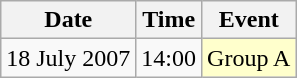<table class = "wikitable" style="text-align:center;">
<tr>
<th>Date</th>
<th>Time</th>
<th>Event</th>
</tr>
<tr>
<td>18 July 2007</td>
<td>14:00</td>
<td bgcolor=ffffcc>Group A</td>
</tr>
</table>
